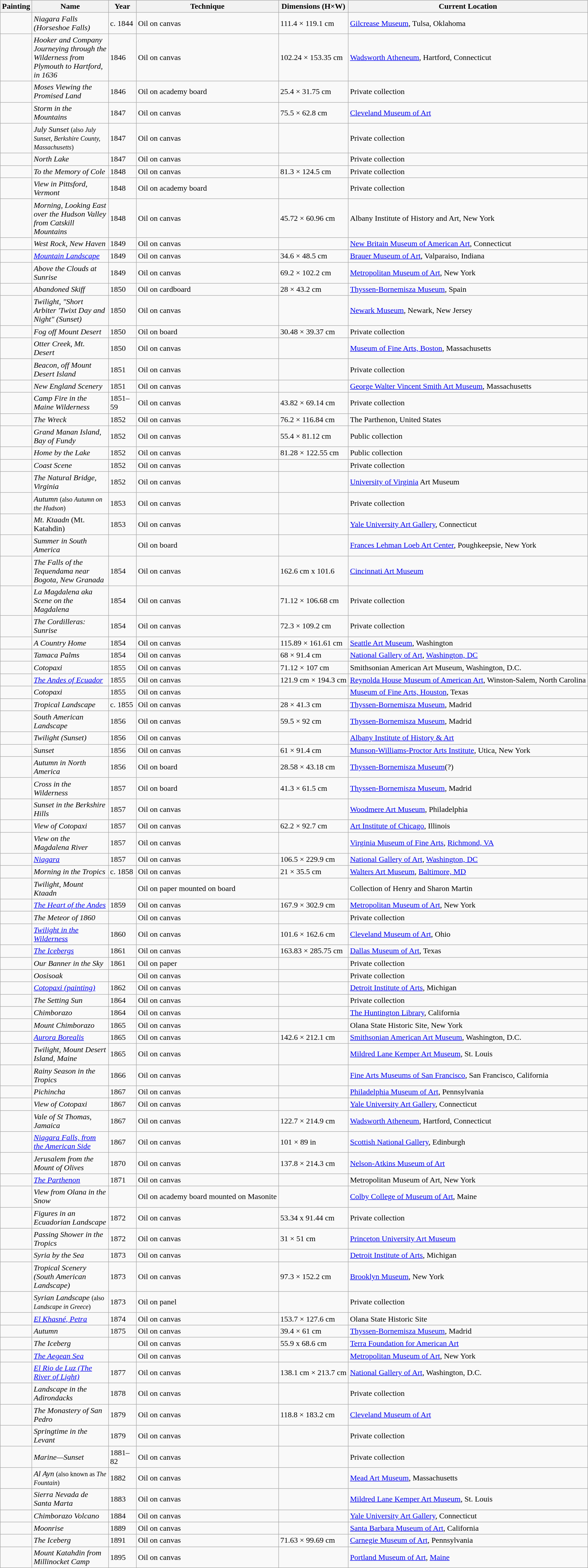<table class="sortable wikitable" style="margin-left:0.5em; text-align:left">
<tr>
<th>Painting</th>
<th width="150">Name</th>
<th width="50">Year</th>
<th>Technique</th>
<th data-sort-type="number">Dimensions (H×W)</th>
<th>Current Location</th>
</tr>
<tr>
<td></td>
<td><em>Niagara Falls (Horseshoe Falls)</em></td>
<td>c. 1844</td>
<td>Oil on canvas</td>
<td>111.4 × 119.1 cm</td>
<td><a href='#'>Gilcrease Museum</a>, Tulsa, Oklahoma</td>
</tr>
<tr>
<td></td>
<td><em>Hooker and Company Journeying through the Wilderness from Plymouth to Hartford, in 1636</em></td>
<td>1846</td>
<td>Oil on canvas</td>
<td>102.24 × 153.35 cm</td>
<td><a href='#'>Wadsworth Atheneum</a>, Hartford, Connecticut</td>
</tr>
<tr>
<td></td>
<td><em>Moses Viewing the Promised Land</em></td>
<td>1846</td>
<td>Oil on academy board</td>
<td>25.4 × 31.75 cm</td>
<td>Private collection</td>
</tr>
<tr>
<td></td>
<td><em>Storm in the Mountains</em></td>
<td>1847</td>
<td>Oil on canvas</td>
<td>75.5 × 62.8 cm</td>
<td><a href='#'>Cleveland Museum of Art</a></td>
</tr>
<tr>
<td></td>
<td><em>July Sunset</em> <small>(also <em>July Sunset, Berkshire County, Massachusetts</em>)</small></td>
<td>1847</td>
<td>Oil on canvas</td>
<td></td>
<td>Private collection</td>
</tr>
<tr>
<td></td>
<td><em>North Lake</em></td>
<td>1847</td>
<td>Oil on canvas</td>
<td></td>
<td>Private collection</td>
</tr>
<tr>
<td></td>
<td><em>To the Memory of Cole</em></td>
<td>1848</td>
<td>Oil on canvas</td>
<td>81.3 × 124.5 cm</td>
<td>Private collection</td>
</tr>
<tr>
<td></td>
<td><em>View in Pittsford, Vermont</em></td>
<td>1848</td>
<td>Oil on academy board</td>
<td></td>
<td>Private collection</td>
</tr>
<tr>
<td></td>
<td><em>Morning, Looking East over the Hudson Valley from Catskill Mountains</em></td>
<td>1848</td>
<td>Oil on canvas</td>
<td>45.72 × 60.96 cm</td>
<td>Albany Institute of History and Art, New York</td>
</tr>
<tr>
<td></td>
<td><em>West Rock, New Haven</em></td>
<td>1849</td>
<td>Oil on canvas</td>
<td></td>
<td><a href='#'>New Britain Museum of American Art</a>, Connecticut</td>
</tr>
<tr>
<td></td>
<td><em><a href='#'>Mountain Landscape</a></em></td>
<td>1849</td>
<td>Oil on canvas</td>
<td>34.6 × 48.5 cm</td>
<td><a href='#'>Brauer Museum of Art</a>, Valparaiso, Indiana</td>
</tr>
<tr>
<td></td>
<td><em>Above the Clouds at Sunrise</em></td>
<td>1849</td>
<td>Oil on canvas</td>
<td>69.2 × 102.2 cm</td>
<td><a href='#'>Metropolitan Museum of Art</a>, New York</td>
</tr>
<tr>
<td></td>
<td><em>Abandoned Skiff</em></td>
<td>1850</td>
<td>Oil on cardboard</td>
<td>28 × 43.2 cm</td>
<td><a href='#'>Thyssen-Bornemisza Museum</a>, Spain</td>
</tr>
<tr>
<td></td>
<td><em>Twilight, "Short Arbiter 'Twixt Day and Night" (Sunset)</em></td>
<td>1850</td>
<td>Oil on canvas</td>
<td></td>
<td><a href='#'>Newark Museum</a>, Newark, New Jersey</td>
</tr>
<tr>
<td></td>
<td><em>Fog off Mount Desert</em></td>
<td>1850</td>
<td>Oil on board</td>
<td>30.48 × 39.37 cm</td>
<td>Private collection</td>
</tr>
<tr>
<td></td>
<td><em>Otter Creek, Mt. Desert</em></td>
<td>1850</td>
<td>Oil on canvas</td>
<td></td>
<td><a href='#'>Museum of Fine Arts, Boston</a>, Massachusetts</td>
</tr>
<tr>
<td></td>
<td><em>Beacon, off Mount Desert Island</em></td>
<td>1851</td>
<td>Oil on canvas</td>
<td></td>
<td>Private collection</td>
</tr>
<tr>
<td></td>
<td><em>New England Scenery</em></td>
<td>1851</td>
<td>Oil on canvas</td>
<td></td>
<td><a href='#'>George Walter Vincent Smith Art Museum</a>, Massachusetts</td>
</tr>
<tr>
<td></td>
<td><em>Camp Fire in the Maine Wilderness</em></td>
<td>1851–59</td>
<td>Oil on canvas</td>
<td>43.82 × 69.14 cm</td>
<td>Private collection</td>
</tr>
<tr>
<td></td>
<td><em>The Wreck</em></td>
<td>1852</td>
<td>Oil on canvas</td>
<td>76.2 × 116.84 cm</td>
<td>The Parthenon, United States</td>
</tr>
<tr>
<td></td>
<td><em>Grand Manan Island, Bay of Fundy</em></td>
<td>1852</td>
<td>Oil on canvas</td>
<td>55.4 × 81.12 cm</td>
<td>Public collection</td>
</tr>
<tr>
<td></td>
<td><em>Home by the Lake</em></td>
<td>1852</td>
<td>Oil on canvas</td>
<td>81.28 × 122.55 cm</td>
<td>Public collection</td>
</tr>
<tr>
<td></td>
<td><em>Coast Scene</em></td>
<td>1852</td>
<td>Oil on canvas</td>
<td></td>
<td>Private collection</td>
</tr>
<tr>
<td></td>
<td><em>The Natural Bridge, Virginia</em></td>
<td>1852</td>
<td>Oil on canvas</td>
<td></td>
<td><a href='#'>University of Virginia</a> Art Museum</td>
</tr>
<tr>
<td></td>
<td><em>Autumn</em> <small>(also <em>Autumn on the Hudson</em>)</small></td>
<td>1853</td>
<td>Oil on canvas</td>
<td></td>
<td>Private collection</td>
</tr>
<tr>
<td></td>
<td><em>Mt. Ktaadn</em> (Mt. Katahdin)</td>
<td>1853</td>
<td>Oil on canvas</td>
<td></td>
<td><a href='#'>Yale University Art Gallery</a>, Connecticut</td>
</tr>
<tr>
<td></td>
<td><em>Summer in South America</em></td>
<td></td>
<td>Oil on board</td>
<td></td>
<td><a href='#'>Frances Lehman Loeb Art Center</a>, Poughkeepsie, New York</td>
</tr>
<tr>
<td></td>
<td><em>The Falls of the Tequendama near Bogota, New Granada</em></td>
<td>1854</td>
<td>Oil on canvas</td>
<td>162.6 cm x 101.6</td>
<td><a href='#'>Cincinnati Art Museum</a></td>
</tr>
<tr>
<td></td>
<td><em>La Magdalena aka Scene on the Magdalena</em></td>
<td>1854</td>
<td>Oil on canvas</td>
<td>71.12 × 106.68 cm</td>
<td>Private collection</td>
</tr>
<tr>
<td></td>
<td><em>The Cordilleras: Sunrise</em></td>
<td>1854</td>
<td>Oil on canvas</td>
<td>72.3 × 109.2 cm</td>
<td>Private collection</td>
</tr>
<tr>
<td></td>
<td><em>A Country Home</em></td>
<td>1854</td>
<td>Oil on canvas</td>
<td>115.89 × 161.61 cm</td>
<td><a href='#'>Seattle Art Museum</a>, Washington</td>
</tr>
<tr>
<td></td>
<td><em>Tamaca Palms</em></td>
<td>1854</td>
<td>Oil on canvas</td>
<td>68 × 91.4 cm</td>
<td><a href='#'>National Gallery of Art</a>, <a href='#'>Washington, DC</a></td>
</tr>
<tr>
<td></td>
<td><em>Cotopaxi</em></td>
<td>1855</td>
<td>Oil on canvas</td>
<td>71.12 × 107 cm</td>
<td>Smithsonian American Art Museum, Washington, D.C.</td>
</tr>
<tr>
<td></td>
<td><em><a href='#'>The Andes of Ecuador</a></em></td>
<td>1855</td>
<td>Oil on canvas</td>
<td>121.9 cm × 194.3 cm</td>
<td><a href='#'>Reynolda House Museum of American Art</a>, Winston-Salem, North Carolina</td>
</tr>
<tr>
<td></td>
<td><em>Cotopaxi</em></td>
<td>1855</td>
<td>Oil on canvas</td>
<td></td>
<td><a href='#'>Museum of Fine Arts, Houston</a>, Texas</td>
</tr>
<tr>
<td></td>
<td><em>Tropical Landscape</em></td>
<td>c. 1855</td>
<td>Oil on canvas</td>
<td>28 × 41.3 cm</td>
<td><a href='#'>Thyssen-Bornemisza Museum</a>, Madrid</td>
</tr>
<tr>
<td></td>
<td><em>South American Landscape</em></td>
<td>1856</td>
<td>Oil on canvas</td>
<td>59.5 × 92 cm</td>
<td><a href='#'>Thyssen-Bornemisza Museum</a>, Madrid</td>
</tr>
<tr>
<td></td>
<td><em>Twilight (Sunset)</em></td>
<td>1856</td>
<td>Oil on canvas</td>
<td></td>
<td><a href='#'>Albany Institute of History & Art</a></td>
</tr>
<tr>
<td></td>
<td><em>Sunset</em></td>
<td>1856</td>
<td>Oil on canvas</td>
<td>61 × 91.4 cm</td>
<td><a href='#'>Munson-Williams-Proctor Arts Institute</a>, Utica, New York</td>
</tr>
<tr>
<td></td>
<td><em>Autumn in North America</em></td>
<td>1856</td>
<td>Oil on board</td>
<td>28.58 × 43.18 cm</td>
<td><a href='#'>Thyssen-Bornemisza Museum</a>(?)</td>
</tr>
<tr>
<td></td>
<td><em>Cross in the Wilderness</em></td>
<td>1857</td>
<td>Oil on board</td>
<td>41.3 × 61.5 cm</td>
<td><a href='#'>Thyssen-Bornemisza Museum</a>, Madrid</td>
</tr>
<tr>
<td></td>
<td><em>Sunset in the Berkshire Hills</em></td>
<td>1857</td>
<td>Oil on canvas</td>
<td></td>
<td><a href='#'>Woodmere Art Museum</a>, Philadelphia</td>
</tr>
<tr>
<td></td>
<td><em>View of Cotopaxi</em></td>
<td>1857</td>
<td>Oil on canvas</td>
<td>62.2 × 92.7 cm</td>
<td><a href='#'>Art Institute of Chicago</a>, Illinois</td>
</tr>
<tr>
<td></td>
<td><em>View on the Magdalena River</em></td>
<td>1857</td>
<td>Oil on canvas</td>
<td></td>
<td><a href='#'>Virginia Museum of Fine Arts</a>, <a href='#'>Richmond, VA</a></td>
</tr>
<tr>
<td></td>
<td><em><a href='#'>Niagara</a></em></td>
<td>1857</td>
<td>Oil on canvas</td>
<td>106.5 × 229.9 cm</td>
<td><a href='#'>National Gallery of Art</a>, <a href='#'>Washington, DC</a></td>
</tr>
<tr>
<td></td>
<td><em>Morning in the Tropics</em></td>
<td>c. 1858</td>
<td>Oil on canvas</td>
<td>21 × 35.5 cm</td>
<td><a href='#'>Walters Art Museum</a>, <a href='#'>Baltimore, MD</a></td>
</tr>
<tr>
<td></td>
<td><em>Twilight, Mount Ktaadn</em></td>
<td></td>
<td>Oil on paper mounted on board</td>
<td></td>
<td>Collection of Henry and Sharon Martin</td>
</tr>
<tr>
<td></td>
<td><em><a href='#'>The Heart of the Andes</a></em></td>
<td>1859</td>
<td>Oil on canvas</td>
<td>167.9 × 302.9 cm</td>
<td><a href='#'>Metropolitan Museum of Art</a>, New York</td>
</tr>
<tr>
<td></td>
<td><em>The Meteor of 1860</em></td>
<td></td>
<td>Oil on canvas</td>
<td></td>
<td>Private collection</td>
</tr>
<tr>
<td></td>
<td><em><a href='#'>Twilight in the Wilderness</a></em></td>
<td>1860</td>
<td>Oil on canvas</td>
<td>101.6 × 162.6 cm</td>
<td><a href='#'>Cleveland Museum of Art</a>, Ohio</td>
</tr>
<tr>
<td></td>
<td><em><a href='#'>The Icebergs</a></em></td>
<td>1861</td>
<td>Oil on canvas</td>
<td>163.83 × 285.75 cm</td>
<td><a href='#'>Dallas Museum of Art</a>, Texas</td>
</tr>
<tr>
<td></td>
<td><em>Our Banner in the Sky</em></td>
<td>1861</td>
<td>Oil on paper</td>
<td></td>
<td>Private collection</td>
</tr>
<tr>
<td></td>
<td><em>Oosisoak</em></td>
<td></td>
<td>Oil on canvas</td>
<td></td>
<td>Private collection</td>
</tr>
<tr>
<td></td>
<td><em><a href='#'>Cotopaxi (painting)</a></em></td>
<td>1862</td>
<td>Oil on canvas</td>
<td></td>
<td><a href='#'>Detroit Institute of Arts</a>, Michigan</td>
</tr>
<tr>
<td></td>
<td><em>The Setting Sun</em></td>
<td>1864</td>
<td>Oil on canvas</td>
<td></td>
<td>Private collection</td>
</tr>
<tr>
<td></td>
<td><em>Chimborazo</em></td>
<td>1864</td>
<td>Oil on canvas</td>
<td></td>
<td><a href='#'>The Huntington Library</a>, California</td>
</tr>
<tr>
<td></td>
<td><em>Mount Chimborazo</em></td>
<td>1865</td>
<td>Oil on canvas</td>
<td></td>
<td>Olana State Historic Site, New York</td>
</tr>
<tr>
<td></td>
<td><em><a href='#'>Aurora Borealis</a></em></td>
<td>1865</td>
<td>Oil on canvas</td>
<td>142.6 × 212.1 cm</td>
<td><a href='#'>Smithsonian American Art Museum</a>, Washington, D.C.</td>
</tr>
<tr>
<td></td>
<td><em>Twilight, Mount Desert Island, Maine</em></td>
<td>1865</td>
<td>Oil on canvas</td>
<td></td>
<td><a href='#'>Mildred Lane Kemper Art Museum</a>, St. Louis</td>
</tr>
<tr>
<td></td>
<td><em>Rainy Season in the Tropics</em></td>
<td>1866</td>
<td>Oil on canvas</td>
<td></td>
<td><a href='#'>Fine Arts Museums of San Francisco</a>, San Francisco, California</td>
</tr>
<tr>
<td></td>
<td><em>Pichincha</em></td>
<td>1867</td>
<td>Oil on canvas</td>
<td></td>
<td><a href='#'>Philadelphia Museum of Art</a>, Pennsylvania</td>
</tr>
<tr>
<td></td>
<td><em>View of Cotopaxi</em></td>
<td>1867</td>
<td>Oil on canvas</td>
<td></td>
<td><a href='#'>Yale University Art Gallery</a>, Connecticut</td>
</tr>
<tr>
<td></td>
<td><em>Vale of St Thomas, Jamaica</em></td>
<td>1867</td>
<td>Oil on canvas</td>
<td>122.7 × 214.9 cm</td>
<td><a href='#'>Wadsworth Atheneum</a>, Hartford, Connecticut</td>
</tr>
<tr>
<td></td>
<td><em><a href='#'>Niagara Falls, from the American Side</a></em></td>
<td>1867</td>
<td>Oil on canvas</td>
<td>101 × 89 in</td>
<td><a href='#'>Scottish National Gallery</a>, Edinburgh</td>
</tr>
<tr>
<td></td>
<td><em>Jerusalem from the Mount of Olives</em></td>
<td>1870</td>
<td>Oil on canvas</td>
<td>137.8 × 214.3 cm</td>
<td><a href='#'>Nelson-Atkins Museum of Art</a></td>
</tr>
<tr>
<td></td>
<td><em><a href='#'>The Parthenon</a></em></td>
<td>1871</td>
<td>Oil on canvas</td>
<td></td>
<td>Metropolitan Museum of Art, New York</td>
</tr>
<tr>
<td></td>
<td><em>View from Olana in the Snow</em></td>
<td></td>
<td>Oil on academy board mounted on Masonite</td>
<td></td>
<td><a href='#'>Colby College of Museum of Art</a>, Maine</td>
</tr>
<tr>
<td></td>
<td><em>Figures in an Ecuadorian Landscape</em></td>
<td>1872</td>
<td>Oil on canvas</td>
<td>53.34 x 91.44 cm</td>
<td>Private collection</td>
</tr>
<tr>
<td></td>
<td><em>Passing Shower in the Tropics</em></td>
<td>1872</td>
<td>Oil on canvas</td>
<td>31 × 51 cm</td>
<td><a href='#'>Princeton University Art Museum</a></td>
</tr>
<tr>
<td></td>
<td><em>Syria by the Sea</em></td>
<td>1873</td>
<td>Oil on canvas</td>
<td></td>
<td><a href='#'>Detroit Institute of Arts</a>, Michigan</td>
</tr>
<tr>
<td></td>
<td><em>Tropical Scenery (South American Landscape)</em></td>
<td>1873</td>
<td>Oil on canvas</td>
<td>97.3 × 152.2 cm</td>
<td><a href='#'>Brooklyn Museum</a>, New York</td>
</tr>
<tr>
<td></td>
<td><em>Syrian Landscape</em> <small>(also <em>Landscape in Greece</em>)</small></td>
<td>1873</td>
<td>Oil on panel</td>
<td></td>
<td>Private collection</td>
</tr>
<tr>
<td></td>
<td><em><a href='#'>El Khasné, Petra</a></em></td>
<td>1874</td>
<td>Oil on canvas</td>
<td>153.7 × 127.6 cm</td>
<td>Olana State Historic Site</td>
</tr>
<tr>
<td></td>
<td><em>Autumn</em></td>
<td>1875</td>
<td>Oil on canvas</td>
<td>39.4 × 61 cm</td>
<td><a href='#'>Thyssen-Bornemisza Museum</a>, Madrid</td>
</tr>
<tr>
<td></td>
<td><em>The Iceberg</em></td>
<td></td>
<td>Oil on canvas</td>
<td>55.9 x 68.6 cm</td>
<td><a href='#'>Terra Foundation for American Art</a></td>
</tr>
<tr>
<td></td>
<td><em><a href='#'>The Aegean Sea</a></em></td>
<td></td>
<td>Oil on canvas</td>
<td></td>
<td><a href='#'>Metropolitan Museum of Art</a>, New York</td>
</tr>
<tr>
<td></td>
<td><em><a href='#'>El Rio de Luz (The River of Light)</a></em></td>
<td>1877</td>
<td>Oil on canvas</td>
<td>138.1 cm × 213.7 cm</td>
<td><a href='#'>National Gallery of Art</a>, Washington, D.C.</td>
</tr>
<tr>
<td></td>
<td><em>Landscape in the Adirondacks</em></td>
<td>1878</td>
<td>Oil on canvas</td>
<td></td>
<td>Private collection</td>
</tr>
<tr>
<td></td>
<td><em>The Monastery of San Pedro</em></td>
<td>1879</td>
<td>Oil on canvas</td>
<td>118.8 × 183.2 cm</td>
<td><a href='#'>Cleveland Museum of Art</a></td>
</tr>
<tr>
<td></td>
<td><em>Springtime in the Levant</em></td>
<td>1879</td>
<td>Oil on canvas</td>
<td></td>
<td>Private collection</td>
</tr>
<tr>
<td></td>
<td><em>Marine—Sunset</em></td>
<td>1881–82</td>
<td>Oil on canvas</td>
<td></td>
<td>Private collection</td>
</tr>
<tr>
<td></td>
<td><em>Al Ayn</em> <small>(also known as <em>The Fountain</em>)</small></td>
<td>1882</td>
<td>Oil on canvas</td>
<td></td>
<td><a href='#'>Mead Art Museum</a>, Massachusetts</td>
</tr>
<tr>
<td></td>
<td><em>Sierra Nevada de Santa Marta</em></td>
<td>1883</td>
<td>Oil on canvas</td>
<td></td>
<td><a href='#'>Mildred Lane Kemper Art Museum</a>, St. Louis</td>
</tr>
<tr>
<td></td>
<td><em>Chimborazo Volcano</em></td>
<td>1884</td>
<td>Oil on canvas</td>
<td></td>
<td><a href='#'>Yale University Art Gallery</a>, Connecticut</td>
</tr>
<tr>
<td></td>
<td><em>Moonrise</em></td>
<td>1889</td>
<td>Oil on canvas</td>
<td></td>
<td><a href='#'>Santa Barbara Museum of Art</a>, California</td>
</tr>
<tr>
<td></td>
<td><em>The Iceberg</em></td>
<td>1891</td>
<td>Oil on canvas</td>
<td>71.63 × 99.69 cm</td>
<td><a href='#'>Carnegie Museum of Art</a>, Pennsylvania</td>
</tr>
<tr>
<td></td>
<td><em>Mount Katahdin from Millinocket Camp</em></td>
<td>1895</td>
<td>Oil on canvas</td>
<td></td>
<td><a href='#'>Portland Museum of Art</a>, <a href='#'>Maine</a></td>
</tr>
</table>
